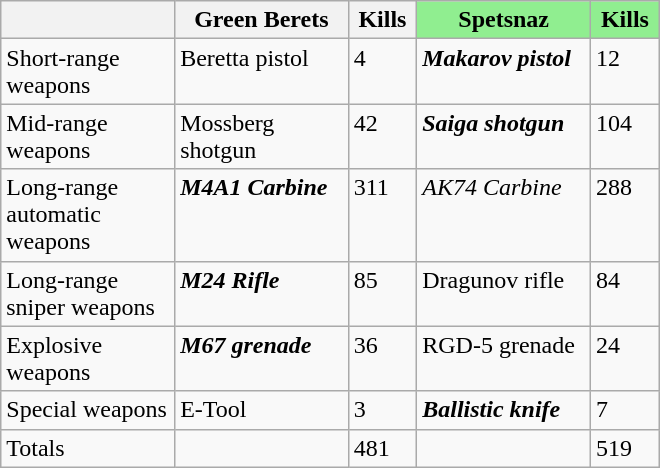<table class="wikitable" style="text-align:left; width:440px; height:200px">
<tr valign="top">
<th style="width:120px;"></th>
<th style="width:120px;">Green Berets</th>
<th style="width:40px;">Kills</th>
<th style="width:120px; background:lightgreen;">Spetsnaz</th>
<th style="width:40px; background:lightgreen;">Kills</th>
</tr>
<tr valign="top">
<td>Short-range weapons</td>
<td>Beretta pistol</td>
<td>4</td>
<td><strong><em>Makarov pistol</em></strong></td>
<td>12</td>
</tr>
<tr valign="top">
<td>Mid-range weapons</td>
<td>Mossberg shotgun</td>
<td>42</td>
<td><strong><em>Saiga shotgun</em></strong></td>
<td>104</td>
</tr>
<tr valign="top">
<td>Long-range automatic weapons</td>
<td><strong><em>M4A1 Carbine</em></strong></td>
<td>311</td>
<td><em>AK74 Carbine</em></td>
<td>288</td>
</tr>
<tr valign="top">
<td>Long-range sniper weapons</td>
<td><strong><em>M24 Rifle</em></strong></td>
<td>85</td>
<td>Dragunov rifle</td>
<td>84</td>
</tr>
<tr valign="top">
<td>Explosive weapons</td>
<td><strong><em>M67 grenade</em></strong></td>
<td>36</td>
<td>RGD-5 grenade</td>
<td>24</td>
</tr>
<tr valign="top">
<td>Special weapons</td>
<td>E-Tool</td>
<td>3</td>
<td><strong><em>Ballistic knife</em></strong></td>
<td>7</td>
</tr>
<tr valign="top">
<td>Totals</td>
<td></td>
<td>481</td>
<td></td>
<td>519</td>
</tr>
</table>
